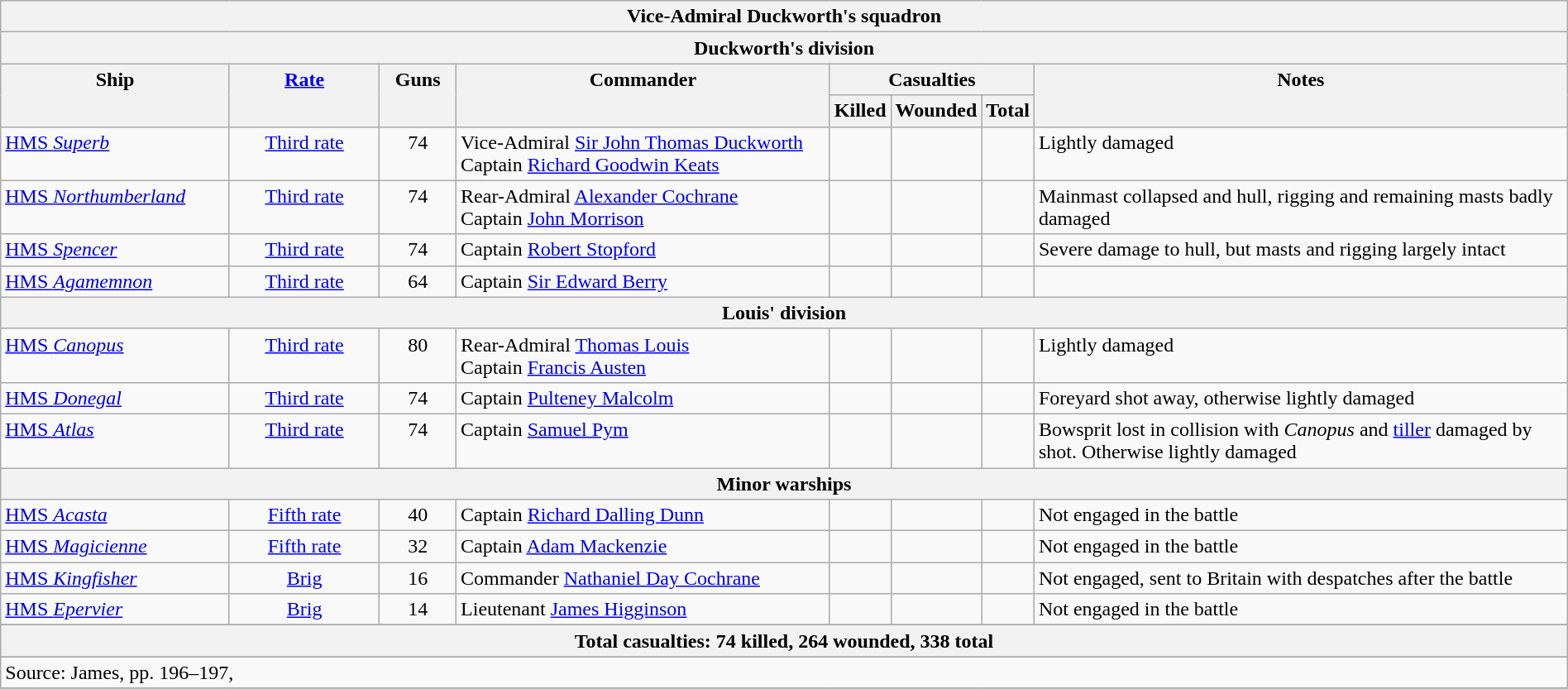<table class="wikitable" width=100%>
<tr valign="top">
<th colspan="11" bgcolor="white">Vice-Admiral Duckworth's squadron</th>
</tr>
<tr valign="top">
<th colspan="11" bgcolor="white">Duckworth's division</th>
</tr>
<tr valign="top"|- valign="top">
<th width=15%; align= center rowspan=2>Ship</th>
<th width=10%; align= center rowspan=2><a href='#'>Rate</a></th>
<th width=5%; align= center rowspan=2>Guns</th>
<th width=25%; align= center rowspan=2>Commander</th>
<th width=9%; align= center colspan=3>Casualties</th>
<th width=36%; align= center rowspan=2>Notes</th>
</tr>
<tr valign="top">
<th width=3%; align= center>Killed</th>
<th width=3%; align= center>Wounded</th>
<th width=3%; align= center>Total</th>
</tr>
<tr valign="top">
<td align= left><a href='#'>HMS <em>Superb</em></a></td>
<td align= center><a href='#'>Third rate</a></td>
<td align= center>74</td>
<td align= left>Vice-Admiral <a href='#'>Sir John Thomas Duckworth</a><br>Captain <a href='#'>Richard Goodwin Keats</a></td>
<td align= right></td>
<td align= right></td>
<td align= right></td>
<td align= left>Lightly damaged</td>
</tr>
<tr valign="top">
<td align= left><a href='#'>HMS <em>Northumberland</em></a></td>
<td align= center><a href='#'>Third rate</a></td>
<td align= center>74</td>
<td align= left>Rear-Admiral <a href='#'>Alexander Cochrane</a><br>Captain <a href='#'>John Morrison</a></td>
<td align= right></td>
<td align= right></td>
<td align= right></td>
<td align= left>Mainmast collapsed and hull, rigging and remaining masts badly damaged</td>
</tr>
<tr valign="top">
<td align= left><a href='#'>HMS <em>Spencer</em></a></td>
<td align= center><a href='#'>Third rate</a></td>
<td align= center>74</td>
<td align= left>Captain <a href='#'>Robert Stopford</a></td>
<td align= right></td>
<td align= right></td>
<td align= right></td>
<td align= left>Severe damage to hull, but masts and rigging largely intact</td>
</tr>
<tr valign="top">
<td align= left><a href='#'>HMS <em>Agamemnon</em></a></td>
<td align= center><a href='#'>Third rate</a></td>
<td align= center>64</td>
<td align= left>Captain <a href='#'>Sir Edward Berry</a></td>
<td align= right></td>
<td align= right></td>
<td align= right></td>
<td align= left></td>
</tr>
<tr valign="top">
<th colspan="11" bgcolor="white">Louis' division</th>
</tr>
<tr valign="top"|- valign="top">
<td align= left><a href='#'>HMS <em>Canopus</em></a></td>
<td align= center><a href='#'>Third rate</a></td>
<td align= center>80</td>
<td align= left>Rear-Admiral <a href='#'>Thomas Louis</a><br>Captain <a href='#'>Francis Austen</a></td>
<td align= right></td>
<td align= right></td>
<td align= right></td>
<td align= left>Lightly damaged</td>
</tr>
<tr valign="top">
<td align= left><a href='#'>HMS <em>Donegal</em></a></td>
<td align= center><a href='#'>Third rate</a></td>
<td align= center>74</td>
<td align= left>Captain <a href='#'>Pulteney Malcolm</a></td>
<td align= right></td>
<td align= right></td>
<td align= right></td>
<td align= left>Foreyard shot away, otherwise lightly damaged</td>
</tr>
<tr valign="top">
<td align= left><a href='#'>HMS <em>Atlas</em></a></td>
<td align= center><a href='#'>Third rate</a></td>
<td align= center>74</td>
<td align= left>Captain <a href='#'>Samuel Pym</a></td>
<td align= right></td>
<td align= right></td>
<td align= right></td>
<td align= left>Bowsprit lost in collision with <em>Canopus</em> and <a href='#'>tiller</a> damaged by shot. Otherwise lightly damaged</td>
</tr>
<tr valign="top">
<th colspan="11" bgcolor="white">Minor warships</th>
</tr>
<tr valign="top">
<td align= left><a href='#'>HMS <em>Acasta</em></a></td>
<td align= center><a href='#'>Fifth rate</a></td>
<td align= center>40</td>
<td align= left>Captain <a href='#'>Richard Dalling Dunn</a></td>
<td align= right></td>
<td align= right></td>
<td align= right></td>
<td align= left>Not engaged in the battle</td>
</tr>
<tr valign="top">
<td align= left><a href='#'>HMS <em>Magicienne</em></a></td>
<td align= center><a href='#'>Fifth rate</a></td>
<td align= center>32</td>
<td align= left>Captain <a href='#'>Adam Mackenzie</a></td>
<td align= right></td>
<td align= right></td>
<td align= right></td>
<td align= left>Not engaged in the battle</td>
</tr>
<tr valign="top">
<td align= left><a href='#'>HMS <em>Kingfisher</em></a></td>
<td align= center><a href='#'>Brig</a></td>
<td align= center>16</td>
<td align= left>Commander <a href='#'>Nathaniel Day Cochrane</a></td>
<td align= right></td>
<td align= right></td>
<td align= right></td>
<td align= left>Not engaged, sent to Britain with despatches after the battle</td>
</tr>
<tr valign="top">
<td align= left><a href='#'>HMS <em>Epervier</em></a></td>
<td align= center><a href='#'>Brig</a></td>
<td align= center>14</td>
<td align= left>Lieutenant <a href='#'>James Higginson</a></td>
<td align= right></td>
<td align= right></td>
<td align= right></td>
<td align= left>Not engaged in the battle</td>
</tr>
<tr>
</tr>
<tr valign="top">
<th colspan="11" bgcolor="white">Total casualties: 74 killed, 264 wounded, 338 total</th>
</tr>
<tr valign="top">
</tr>
<tr valign="top">
<td colspan="11" align="left">Source: James, pp. 196–197, </td>
</tr>
<tr>
</tr>
</table>
